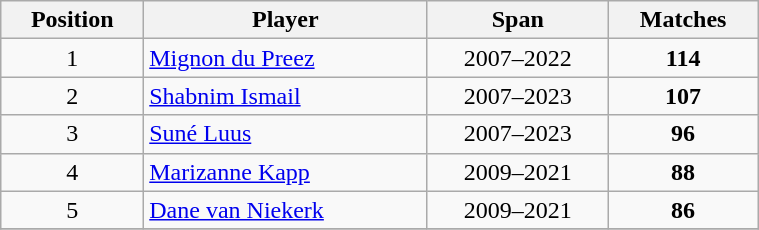<table class="wikitable" style="text-align: center; width:40%">
<tr>
<th>Position</th>
<th>Player</th>
<th>Span</th>
<th>Matches</th>
</tr>
<tr>
<td>1</td>
<td align="left"><a href='#'>Mignon du Preez</a></td>
<td>2007–2022</td>
<td><strong>114</strong></td>
</tr>
<tr>
<td>2</td>
<td align="left"><a href='#'>Shabnim Ismail</a></td>
<td>2007–2023</td>
<td><strong>107</strong></td>
</tr>
<tr>
<td>3</td>
<td align="left"><a href='#'>Suné Luus</a></td>
<td>2007–2023</td>
<td><strong>96</strong></td>
</tr>
<tr>
<td>4</td>
<td align="left"><a href='#'>Marizanne Kapp</a></td>
<td>2009–2021</td>
<td><strong>88</strong></td>
</tr>
<tr>
<td>5</td>
<td align="left"><a href='#'>Dane van Niekerk</a></td>
<td>2009–2021</td>
<td><strong>86</strong></td>
</tr>
<tr>
</tr>
</table>
